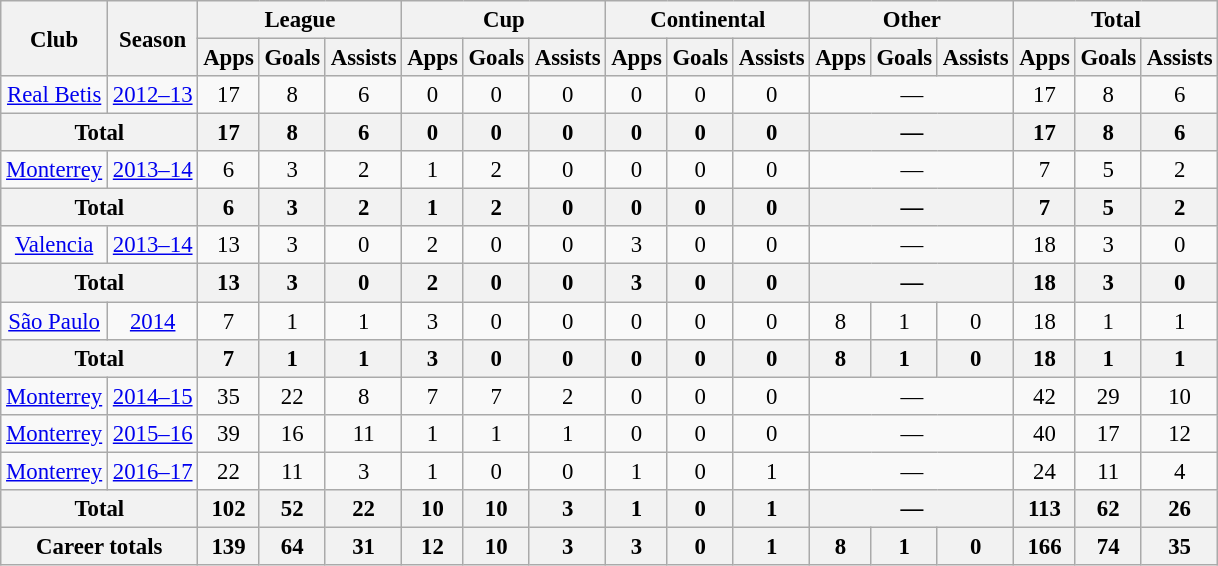<table class="wikitable" style="font-size:95%; text-align: center;">
<tr>
<th rowspan="2">Club</th>
<th rowspan="2">Season</th>
<th colspan="3">League</th>
<th colspan="3">Cup</th>
<th colspan="3">Continental</th>
<th colspan="3">Other</th>
<th colspan="3">Total</th>
</tr>
<tr>
<th>Apps</th>
<th>Goals</th>
<th>Assists</th>
<th>Apps</th>
<th>Goals</th>
<th>Assists</th>
<th>Apps</th>
<th>Goals</th>
<th>Assists</th>
<th>Apps</th>
<th>Goals</th>
<th>Assists</th>
<th>Apps</th>
<th>Goals</th>
<th>Assists</th>
</tr>
<tr>
<td><a href='#'>Real Betis</a></td>
<td><a href='#'>2012–13</a></td>
<td>17</td>
<td>8</td>
<td>6</td>
<td>0</td>
<td>0</td>
<td>0</td>
<td>0</td>
<td>0</td>
<td>0</td>
<td colspan=3>—</td>
<td>17</td>
<td>8</td>
<td>6</td>
</tr>
<tr>
<th colspan="2">Total</th>
<th>17</th>
<th>8</th>
<th>6</th>
<th>0</th>
<th>0</th>
<th>0</th>
<th>0</th>
<th>0</th>
<th>0</th>
<th colspan="3">—</th>
<th>17</th>
<th>8</th>
<th>6</th>
</tr>
<tr>
<td rowspan"1"><a href='#'>Monterrey</a></td>
<td><a href='#'>2013–14</a></td>
<td>6</td>
<td>3</td>
<td>2</td>
<td>1</td>
<td>2</td>
<td>0</td>
<td>0</td>
<td>0</td>
<td>0</td>
<td colspan=3>—</td>
<td>7</td>
<td>5</td>
<td>2</td>
</tr>
<tr>
<th colspan="2">Total</th>
<th>6</th>
<th>3</th>
<th>2</th>
<th>1</th>
<th>2</th>
<th>0</th>
<th>0</th>
<th>0</th>
<th>0</th>
<th colspan="3">—</th>
<th>7</th>
<th>5</th>
<th>2</th>
</tr>
<tr>
<td><a href='#'>Valencia</a></td>
<td><a href='#'>2013–14</a></td>
<td>13</td>
<td>3</td>
<td>0</td>
<td>2</td>
<td>0</td>
<td>0</td>
<td>3</td>
<td>0</td>
<td>0</td>
<td colspan=3>—</td>
<td>18</td>
<td>3</td>
<td>0</td>
</tr>
<tr>
<th colspan="2">Total</th>
<th>13</th>
<th>3</th>
<th>0</th>
<th>2</th>
<th>0</th>
<th>0</th>
<th>3</th>
<th>0</th>
<th>0</th>
<th colspan="3">—</th>
<th>18</th>
<th>3</th>
<th>0</th>
</tr>
<tr>
<td rowspan="1"><a href='#'>São Paulo</a></td>
<td><a href='#'>2014</a></td>
<td>7</td>
<td>1</td>
<td>1</td>
<td>3</td>
<td>0</td>
<td>0</td>
<td>0</td>
<td 0>0</td>
<td>0</td>
<td>8</td>
<td>1</td>
<td>0</td>
<td>18</td>
<td>1</td>
<td>1</td>
</tr>
<tr>
<th colspan="2">Total</th>
<th>7</th>
<th>1</th>
<th>1</th>
<th>3</th>
<th>0</th>
<th>0</th>
<th>0</th>
<th>0</th>
<th>0</th>
<th>8</th>
<th>1</th>
<th>0</th>
<th>18</th>
<th>1</th>
<th>1</th>
</tr>
<tr>
<td rowspan"3"><a href='#'>Monterrey</a></td>
<td><a href='#'>2014–15</a></td>
<td>35</td>
<td>22</td>
<td>8</td>
<td>7</td>
<td>7</td>
<td>2</td>
<td>0</td>
<td>0</td>
<td>0</td>
<td colspan=3>—</td>
<td>42</td>
<td>29</td>
<td>10</td>
</tr>
<tr>
<td><a href='#'>Monterrey</a></td>
<td><a href='#'>2015–16</a></td>
<td>39</td>
<td>16</td>
<td>11</td>
<td>1</td>
<td>1</td>
<td>1</td>
<td>0</td>
<td>0</td>
<td>0</td>
<td colspan=3>—</td>
<td>40</td>
<td>17</td>
<td>12</td>
</tr>
<tr>
<td><a href='#'>Monterrey</a></td>
<td><a href='#'>2016–17</a></td>
<td>22</td>
<td>11</td>
<td>3</td>
<td>1</td>
<td>0</td>
<td>0</td>
<td>1</td>
<td>0</td>
<td>1</td>
<td colspan=3>—</td>
<td>24</td>
<td>11</td>
<td>4</td>
</tr>
<tr>
<th colspan="2">Total</th>
<th>102</th>
<th>52</th>
<th>22</th>
<th>10</th>
<th>10</th>
<th>3</th>
<th>1</th>
<th>0</th>
<th>1</th>
<th colspan="3">—</th>
<th>113</th>
<th>62</th>
<th>26</th>
</tr>
<tr>
<th colspan="2">Career totals</th>
<th>139</th>
<th>64</th>
<th>31</th>
<th>12</th>
<th>10</th>
<th>3</th>
<th>3</th>
<th>0</th>
<th>1</th>
<th>8</th>
<th>1</th>
<th>0</th>
<th>166</th>
<th>74</th>
<th>35</th>
</tr>
</table>
